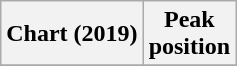<table class="wikitable plainrowheaders">
<tr>
<th>Chart (2019)</th>
<th>Peak<br>position</th>
</tr>
<tr>
</tr>
</table>
